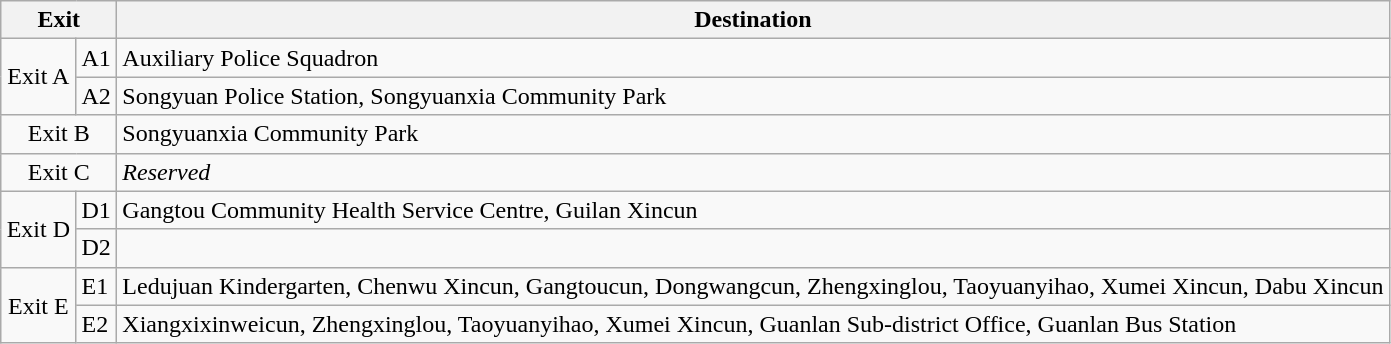<table class="wikitable">
<tr>
<th style="width:70px" colspan="2">Exit</th>
<th>Destination</th>
</tr>
<tr>
<td align="center" rowspan="2">Exit A</td>
<td>A1</td>
<td>Auxiliary Police Squadron</td>
</tr>
<tr>
<td>A2</td>
<td>Songyuan Police Station, Songyuanxia Community Park</td>
</tr>
<tr>
<td align="center" colspan="2">Exit B</td>
<td>Songyuanxia Community Park</td>
</tr>
<tr>
<td align="center" colspan="2">Exit C</td>
<td><em>Reserved</em></td>
</tr>
<tr>
<td align="center" rowspan="2">Exit D</td>
<td>D1</td>
<td>Gangtou Community Health Service Centre, Guilan Xincun</td>
</tr>
<tr>
<td>D2</td>
<td></td>
</tr>
<tr>
<td align="center" rowspan="2">Exit E</td>
<td>E1</td>
<td>Ledujuan Kindergarten, Chenwu Xincun, Gangtoucun, Dongwangcun, Zhengxinglou, Taoyuanyihao, Xumei Xincun, Dabu Xincun</td>
</tr>
<tr>
<td>E2</td>
<td>Xiangxixinweicun, Zhengxinglou, Taoyuanyihao, Xumei Xincun, Guanlan Sub-district Office, Guanlan Bus Station</td>
</tr>
</table>
